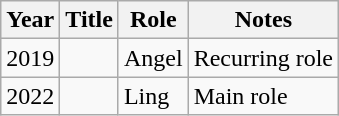<table class="wikitable">
<tr>
<th>Year</th>
<th>Title</th>
<th>Role</th>
<th>Notes</th>
</tr>
<tr>
<td>2019</td>
<td><em></em></td>
<td>Angel</td>
<td>Recurring role</td>
</tr>
<tr>
<td>2022</td>
<td><em></em></td>
<td>Ling</td>
<td>Main role</td>
</tr>
</table>
